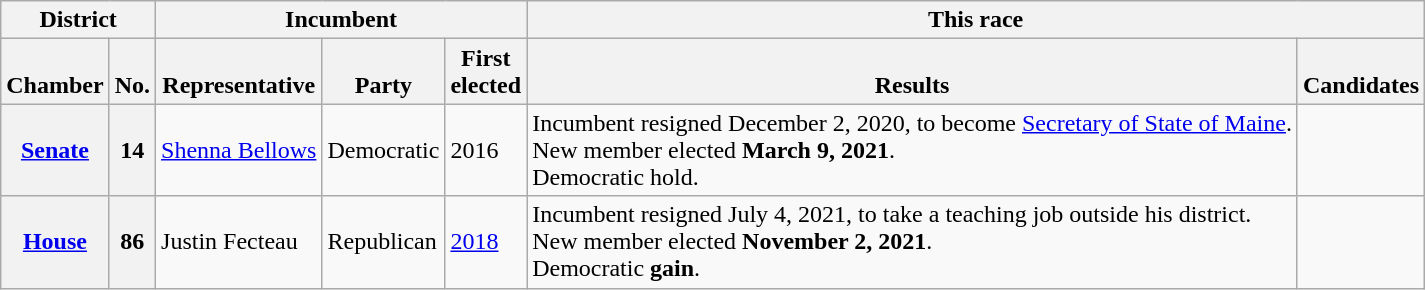<table class="wikitable sortable">
<tr valign=bottom>
<th colspan="2">District</th>
<th colspan="3">Incumbent</th>
<th colspan="2">This race</th>
</tr>
<tr valign=bottom>
<th>Chamber</th>
<th>No.</th>
<th>Representative</th>
<th>Party</th>
<th>First<br>elected</th>
<th>Results</th>
<th>Candidates</th>
</tr>
<tr>
<th><a href='#'>Senate</a></th>
<th>14</th>
<td><a href='#'>Shenna Bellows</a></td>
<td>Democratic</td>
<td>2016</td>
<td>Incumbent resigned December 2, 2020, to become <a href='#'>Secretary of State of Maine</a>.<br>New member elected <strong>March 9, 2021</strong>.<br>Democratic hold.</td>
<td nowrap></td>
</tr>
<tr>
<th><a href='#'>House</a></th>
<th>86</th>
<td>Justin Fecteau</td>
<td>Republican</td>
<td><a href='#'>2018</a></td>
<td>Incumbent resigned July 4, 2021, to take a teaching job outside his district.<br>New member elected <strong>November 2, 2021</strong>.<br>Democratic <strong>gain</strong>.</td>
<td nowrap></td>
</tr>
</table>
